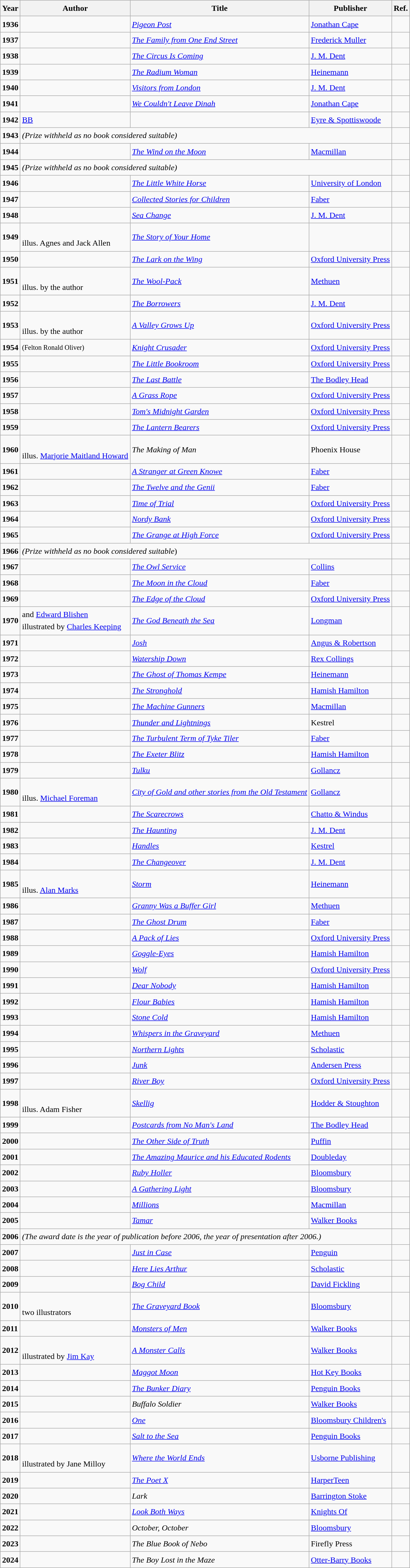<table class="wikitable sortable" style="font-size:1.00em; line-height:1.5em;">
<tr>
<th>Year</th>
<th>Author</th>
<th>Title</th>
<th>Publisher</th>
<th>Ref.</th>
</tr>
<tr>
<td><strong>1936</strong></td>
<td></td>
<td><em><a href='#'>Pigeon Post</a></em></td>
<td><a href='#'>Jonathan Cape</a></td>
<td></td>
</tr>
<tr>
<td><strong>1937</strong></td>
<td></td>
<td><em><a href='#'>The Family from One End Street</a></em></td>
<td><a href='#'>Frederick Muller</a></td>
<td></td>
</tr>
<tr>
<td><strong>1938</strong></td>
<td></td>
<td><em><a href='#'>The Circus Is Coming</a></em></td>
<td><a href='#'>J. M. Dent</a></td>
<td></td>
</tr>
<tr>
<td><strong>1939</strong></td>
<td></td>
<td><em><a href='#'>The Radium Woman</a></em></td>
<td><a href='#'>Heinemann</a></td>
<td></td>
</tr>
<tr>
<td><strong>1940</strong></td>
<td></td>
<td><em><a href='#'>Visitors from London</a></em></td>
<td><a href='#'>J. M. Dent</a></td>
<td></td>
</tr>
<tr>
<td><strong>1941</strong></td>
<td></td>
<td><em><a href='#'>We Couldn't Leave Dinah</a></em></td>
<td><a href='#'>Jonathan Cape</a></td>
<td></td>
</tr>
<tr>
<td><strong>1942</strong></td>
<td><a href='#'>BB</a></td>
<td><em></em></td>
<td><a href='#'>Eyre & Spottiswoode</a></td>
<td></td>
</tr>
<tr>
<td><strong>1943</strong></td>
<td colspan="3"><em>(Prize withheld as no book considered suitable)</em></td>
<td></td>
</tr>
<tr>
<td><strong>1944</strong></td>
<td></td>
<td><em><a href='#'>The Wind on the Moon</a></em></td>
<td><a href='#'>Macmillan</a></td>
<td></td>
</tr>
<tr>
<td><strong>1945</strong></td>
<td colspan="3"><em>(Prize withheld as no book considered suitable)</em></td>
<td></td>
</tr>
<tr>
<td><strong>1946</strong></td>
<td></td>
<td><em><a href='#'>The Little White Horse</a></em></td>
<td><a href='#'>University of London</a></td>
<td></td>
</tr>
<tr>
<td><strong>1947</strong></td>
<td></td>
<td><em><a href='#'>Collected Stories for Children</a></em></td>
<td><a href='#'>Faber</a></td>
<td></td>
</tr>
<tr>
<td><strong>1948</strong></td>
<td></td>
<td><em><a href='#'>Sea Change</a></em></td>
<td><a href='#'>J. M. Dent</a></td>
<td></td>
</tr>
<tr>
<td><strong>1949</strong></td>
<td> <br>illus. Agnes and Jack Allen</td>
<td><em><a href='#'>The Story of Your Home</a></em></td>
<td></td>
<td></td>
</tr>
<tr>
<td><strong>1950</strong></td>
<td></td>
<td><em><a href='#'>The Lark on the Wing</a></em></td>
<td><a href='#'>Oxford University Press</a></td>
<td></td>
</tr>
<tr>
<td><strong>1951</strong></td>
<td> <br>illus. by the author</td>
<td><em><a href='#'>The Wool-Pack</a></em></td>
<td><a href='#'>Methuen</a></td>
<td></td>
</tr>
<tr>
<td><strong>1952</strong></td>
<td></td>
<td><em><a href='#'>The Borrowers</a></em></td>
<td><a href='#'>J. M. Dent</a></td>
<td></td>
</tr>
<tr>
<td><strong>1953</strong></td>
<td> <br>illus. by the author</td>
<td><em><a href='#'>A Valley Grows Up</a></em></td>
<td><a href='#'>Oxford University Press</a></td>
<td></td>
</tr>
<tr>
<td><strong>1954</strong></td>
<td> <small>(Felton Ronald Oliver)</small></td>
<td><em><a href='#'>Knight Crusader</a></em></td>
<td><a href='#'>Oxford University Press</a></td>
<td></td>
</tr>
<tr>
<td><strong>1955</strong></td>
<td></td>
<td><em><a href='#'>The Little Bookroom</a></em></td>
<td><a href='#'>Oxford University Press</a></td>
<td></td>
</tr>
<tr>
<td><strong>1956</strong></td>
<td></td>
<td><em><a href='#'>The Last Battle</a></em></td>
<td><a href='#'>The Bodley Head</a></td>
<td></td>
</tr>
<tr>
<td><strong>1957</strong></td>
<td></td>
<td><em><a href='#'>A Grass Rope</a></em></td>
<td><a href='#'>Oxford University Press</a></td>
<td></td>
</tr>
<tr>
<td><strong>1958</strong></td>
<td></td>
<td><em><a href='#'>Tom's Midnight Garden</a></em></td>
<td><a href='#'>Oxford University Press</a></td>
<td></td>
</tr>
<tr>
<td><strong>1959</strong></td>
<td></td>
<td><em><a href='#'>The Lantern Bearers</a></em></td>
<td><a href='#'>Oxford University Press</a></td>
<td></td>
</tr>
<tr>
<td><strong>1960</strong></td>
<td> <br>illus. <a href='#'>Marjorie Maitland Howard</a></td>
<td><em>The Making of Man</em></td>
<td>Phoenix House</td>
<td></td>
</tr>
<tr>
<td><strong>1961</strong></td>
<td></td>
<td><em><a href='#'>A Stranger at Green Knowe</a></em></td>
<td><a href='#'>Faber</a></td>
<td></td>
</tr>
<tr>
<td><strong>1962</strong></td>
<td></td>
<td><em><a href='#'>The Twelve and the Genii</a></em></td>
<td><a href='#'>Faber</a></td>
<td></td>
</tr>
<tr>
<td><strong>1963</strong></td>
<td></td>
<td><em><a href='#'>Time of Trial</a></em></td>
<td><a href='#'>Oxford University Press</a></td>
<td></td>
</tr>
<tr>
<td><strong>1964</strong></td>
<td></td>
<td><em><a href='#'>Nordy Bank</a></em></td>
<td><a href='#'>Oxford University Press</a></td>
<td></td>
</tr>
<tr>
<td><strong>1965</strong></td>
<td></td>
<td><em><a href='#'>The Grange at High Force</a></em></td>
<td><a href='#'>Oxford University Press</a></td>
<td></td>
</tr>
<tr>
<td><strong>1966</strong></td>
<td colspan="3"><em>(Prize withheld as no book considered suitable</em>)</td>
<td></td>
</tr>
<tr>
<td><strong>1967</strong></td>
<td></td>
<td><em><a href='#'>The Owl Service</a></em></td>
<td><a href='#'>Collins</a></td>
<td></td>
</tr>
<tr>
<td><strong>1968</strong></td>
<td></td>
<td><em><a href='#'>The Moon in the Cloud</a></em></td>
<td><a href='#'>Faber</a></td>
<td></td>
</tr>
<tr>
<td><strong>1969</strong></td>
<td></td>
<td><em><a href='#'>The Edge of the Cloud</a></em></td>
<td><a href='#'>Oxford University Press</a></td>
<td></td>
</tr>
<tr>
<td><strong>1970</strong></td>
<td> and <a href='#'>Edward Blishen</a><br>illustrated by <a href='#'>Charles Keeping</a></td>
<td><em><a href='#'>The God Beneath the Sea</a></em></td>
<td><a href='#'>Longman</a></td>
<td></td>
</tr>
<tr>
<td><strong>1971</strong></td>
<td></td>
<td><em><a href='#'>Josh</a></em></td>
<td><a href='#'>Angus & Robertson</a></td>
<td></td>
</tr>
<tr>
<td><strong>1972</strong></td>
<td></td>
<td><em><a href='#'>Watership Down</a></em></td>
<td><a href='#'>Rex Collings</a></td>
<td></td>
</tr>
<tr>
<td><strong>1973</strong></td>
<td></td>
<td><em><a href='#'>The Ghost of Thomas Kempe</a></em></td>
<td><a href='#'>Heinemann</a></td>
<td></td>
</tr>
<tr>
<td><strong>1974</strong></td>
<td></td>
<td><em><a href='#'>The Stronghold</a></em></td>
<td><a href='#'>Hamish Hamilton</a></td>
<td></td>
</tr>
<tr>
<td><strong>1975</strong></td>
<td></td>
<td><em><a href='#'>The Machine Gunners</a></em></td>
<td><a href='#'>Macmillan</a></td>
<td></td>
</tr>
<tr>
<td><strong>1976</strong></td>
<td></td>
<td><em><a href='#'>Thunder and Lightnings</a></em></td>
<td>Kestrel</td>
<td></td>
</tr>
<tr>
<td><strong>1977</strong></td>
<td></td>
<td><em><a href='#'>The Turbulent Term of Tyke Tiler</a></em></td>
<td><a href='#'>Faber</a></td>
<td></td>
</tr>
<tr>
<td><strong>1978</strong></td>
<td></td>
<td><em><a href='#'>The Exeter Blitz</a></em></td>
<td><a href='#'>Hamish Hamilton</a></td>
<td></td>
</tr>
<tr>
<td><strong>1979</strong></td>
<td></td>
<td><em><a href='#'>Tulku</a></em></td>
<td><a href='#'>Gollancz</a></td>
<td></td>
</tr>
<tr>
<td><strong>1980</strong></td>
<td> <br>illus. <a href='#'>Michael Foreman</a></td>
<td><em><a href='#'>City of Gold and other stories from the Old Testament</a></em></td>
<td><a href='#'>Gollancz</a></td>
<td></td>
</tr>
<tr>
<td><strong>1981</strong></td>
<td></td>
<td><em><a href='#'>The Scarecrows</a></em></td>
<td><a href='#'>Chatto & Windus</a></td>
<td></td>
</tr>
<tr>
<td><strong>1982</strong></td>
<td></td>
<td><em><a href='#'>The Haunting</a></em></td>
<td><a href='#'>J. M. Dent</a></td>
<td></td>
</tr>
<tr>
<td><strong>1983</strong></td>
<td></td>
<td><em><a href='#'>Handles</a></em></td>
<td><a href='#'>Kestrel</a></td>
<td></td>
</tr>
<tr>
<td><strong>1984</strong></td>
<td></td>
<td><em><a href='#'>The Changeover</a></em></td>
<td><a href='#'>J. M. Dent</a></td>
<td></td>
</tr>
<tr>
<td><strong>1985</strong></td>
<td> <br>illus. <a href='#'>Alan Marks</a></td>
<td><em><a href='#'>Storm</a></em></td>
<td><a href='#'>Heinemann</a></td>
<td></td>
</tr>
<tr>
<td><strong>1986</strong></td>
<td></td>
<td><em><a href='#'>Granny Was a Buffer Girl</a></em></td>
<td><a href='#'>Methuen</a></td>
<td></td>
</tr>
<tr>
<td><strong>1987</strong></td>
<td></td>
<td><em><a href='#'>The Ghost Drum</a></em></td>
<td><a href='#'>Faber</a></td>
<td></td>
</tr>
<tr>
<td><strong>1988</strong></td>
<td></td>
<td><em><a href='#'>A Pack of Lies</a></em></td>
<td><a href='#'>Oxford University Press</a></td>
<td></td>
</tr>
<tr>
<td><strong>1989</strong></td>
<td></td>
<td><em><a href='#'>Goggle-Eyes</a></em></td>
<td><a href='#'>Hamish Hamilton</a></td>
<td></td>
</tr>
<tr>
<td><strong>1990</strong></td>
<td></td>
<td><em><a href='#'>Wolf</a></em></td>
<td><a href='#'>Oxford University Press</a></td>
<td></td>
</tr>
<tr>
<td><strong>1991</strong></td>
<td></td>
<td><em><a href='#'>Dear Nobody</a></em></td>
<td><a href='#'>Hamish Hamilton</a></td>
<td></td>
</tr>
<tr>
<td><strong>1992</strong></td>
<td></td>
<td><em><a href='#'>Flour Babies</a></em></td>
<td><a href='#'>Hamish Hamilton</a></td>
<td></td>
</tr>
<tr>
<td><strong>1993</strong></td>
<td></td>
<td><em><a href='#'>Stone Cold</a></em></td>
<td><a href='#'>Hamish Hamilton</a></td>
<td></td>
</tr>
<tr>
<td><strong>1994</strong></td>
<td></td>
<td><em><a href='#'>Whispers in the Graveyard</a></em></td>
<td><a href='#'>Methuen</a></td>
<td></td>
</tr>
<tr>
<td><strong>1995</strong></td>
<td></td>
<td><em><a href='#'>Northern Lights</a></em></td>
<td><a href='#'>Scholastic</a></td>
<td></td>
</tr>
<tr>
<td><strong>1996</strong></td>
<td></td>
<td><em><a href='#'>Junk</a></em></td>
<td><a href='#'>Andersen Press</a></td>
<td></td>
</tr>
<tr>
<td><strong>1997</strong></td>
<td></td>
<td><em><a href='#'>River Boy</a></em></td>
<td><a href='#'>Oxford University Press</a></td>
<td></td>
</tr>
<tr>
<td><strong>1998</strong></td>
<td> <br>illus. Adam Fisher</td>
<td><em><a href='#'>Skellig</a></em></td>
<td><a href='#'>Hodder & Stoughton</a></td>
<td></td>
</tr>
<tr>
<td><strong>1999</strong></td>
<td></td>
<td><em><a href='#'>Postcards from No Man's Land</a></em></td>
<td><a href='#'>The Bodley Head</a></td>
<td></td>
</tr>
<tr>
<td><strong>2000</strong></td>
<td></td>
<td><em><a href='#'>The Other Side of Truth</a></em></td>
<td><a href='#'>Puffin</a></td>
<td></td>
</tr>
<tr>
<td><strong>2001</strong></td>
<td></td>
<td><em><a href='#'>The Amazing Maurice and his Educated Rodents</a></em></td>
<td><a href='#'>Doubleday</a></td>
<td></td>
</tr>
<tr>
<td><strong>2002</strong></td>
<td></td>
<td><em><a href='#'>Ruby Holler</a></em></td>
<td><a href='#'>Bloomsbury</a></td>
<td></td>
</tr>
<tr>
<td><strong>2003</strong></td>
<td></td>
<td><em><a href='#'>A Gathering Light</a></em></td>
<td><a href='#'>Bloomsbury</a></td>
<td></td>
</tr>
<tr>
<td><strong>2004</strong></td>
<td></td>
<td><em><a href='#'>Millions</a></em></td>
<td><a href='#'>Macmillan</a></td>
<td></td>
</tr>
<tr>
<td><strong>2005</strong></td>
<td></td>
<td><em><a href='#'>Tamar</a></em></td>
<td><a href='#'>Walker Books</a></td>
<td></td>
</tr>
<tr>
<td><strong>2006</strong></td>
<td colspan="3"><em>(The award date is the year of publication before 2006, the year of presentation after 2006.)</em></td>
<td></td>
</tr>
<tr>
<td><strong>2007</strong></td>
<td></td>
<td><em><a href='#'>Just in Case</a></em></td>
<td><a href='#'>Penguin</a></td>
<td></td>
</tr>
<tr>
<td><strong>2008</strong></td>
<td></td>
<td><em><a href='#'>Here Lies Arthur</a></em></td>
<td><a href='#'>Scholastic</a></td>
<td></td>
</tr>
<tr>
<td><strong>2009</strong></td>
<td></td>
<td><em><a href='#'>Bog Child</a></em></td>
<td><a href='#'>David Fickling</a></td>
<td></td>
</tr>
<tr>
<td><strong>2010</strong></td>
<td> <br>two illustrators</td>
<td><em><a href='#'>The Graveyard Book</a></em></td>
<td><a href='#'>Bloomsbury</a></td>
<td></td>
</tr>
<tr>
<td><strong>2011</strong></td>
<td></td>
<td><em><a href='#'>Monsters of Men</a></em></td>
<td><a href='#'>Walker Books</a></td>
<td></td>
</tr>
<tr>
<td><strong>2012</strong></td>
<td> <br>illustrated by <a href='#'>Jim Kay</a></td>
<td><em><a href='#'>A Monster Calls</a></em></td>
<td><a href='#'>Walker Books</a></td>
<td></td>
</tr>
<tr>
<td><strong>2013</strong></td>
<td></td>
<td><em><a href='#'>Maggot Moon</a></em></td>
<td><a href='#'>Hot Key Books</a></td>
<td></td>
</tr>
<tr>
<td><strong>2014</strong></td>
<td></td>
<td><em><a href='#'>The Bunker Diary</a></em></td>
<td><a href='#'>Penguin Books</a></td>
<td></td>
</tr>
<tr>
<td><strong>2015</strong></td>
<td></td>
<td><em>Buffalo Soldier</em></td>
<td><a href='#'>Walker Books</a></td>
<td></td>
</tr>
<tr>
<td><strong>2016</strong></td>
<td></td>
<td><em><a href='#'>One</a></em></td>
<td><a href='#'>Bloomsbury Children's</a></td>
<td></td>
</tr>
<tr>
<td><strong>2017</strong></td>
<td></td>
<td><em><a href='#'>Salt to the Sea</a></em></td>
<td><a href='#'>Penguin Books</a></td>
<td></td>
</tr>
<tr>
<td><strong>2018</strong></td>
<td> <br>illustrated by Jane Milloy</td>
<td><em><a href='#'>Where the World Ends</a></em></td>
<td><a href='#'>Usborne Publishing</a></td>
<td></td>
</tr>
<tr>
<td><strong>2019</strong></td>
<td></td>
<td><em><a href='#'>The Poet X</a></em></td>
<td><a href='#'>HarperTeen</a></td>
<td></td>
</tr>
<tr>
<td><strong>2020</strong></td>
<td></td>
<td><em>Lark</em></td>
<td><a href='#'>Barrington Stoke</a></td>
<td></td>
</tr>
<tr>
<td><strong>2021</strong></td>
<td></td>
<td><em><a href='#'>Look Both Ways</a></em></td>
<td><a href='#'>Knights Of</a></td>
<td></td>
</tr>
<tr>
<td><strong>2022</strong></td>
<td></td>
<td><em>October, October</em></td>
<td><a href='#'>Bloomsbury</a></td>
<td></td>
</tr>
<tr>
<td><strong>2023</strong></td>
<td></td>
<td><em>The Blue Book of Nebo</em></td>
<td>Firefly Press</td>
</tr>
<tr>
<td><strong>2024</strong></td>
<td></td>
<td><em>The Boy Lost in the Maze</em></td>
<td><a href='#'>Otter-Barry Books</a></td>
<td></td>
</tr>
</table>
